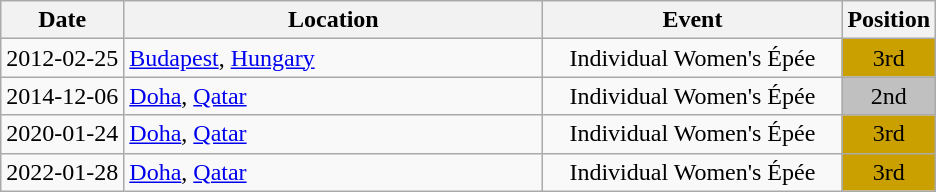<table class="wikitable" style="text-align:center;">
<tr>
<th>Date</th>
<th style="width:17em">Location</th>
<th style="width:12em">Event</th>
<th>Position</th>
</tr>
<tr>
<td>2012-02-25</td>
<td rowspan="1" align="left"> <a href='#'>Budapest</a>, <a href='#'>Hungary</a></td>
<td>Individual Women's Épée</td>
<td bgcolor="caramel">3rd</td>
</tr>
<tr>
<td>2014-12-06</td>
<td rowspan="1" align="left"> <a href='#'>Doha</a>, <a href='#'>Qatar</a></td>
<td>Individual Women's Épée</td>
<td bgcolor="silver">2nd</td>
</tr>
<tr>
<td>2020-01-24</td>
<td rowspan="1" align="left"> <a href='#'>Doha</a>, <a href='#'>Qatar</a></td>
<td>Individual Women's Épée</td>
<td bgcolor="caramel">3rd</td>
</tr>
<tr>
<td>2022-01-28</td>
<td rowspan="1" align="left"> <a href='#'>Doha</a>, <a href='#'>Qatar</a></td>
<td>Individual Women's Épée</td>
<td bgcolor="caramel">3rd</td>
</tr>
</table>
